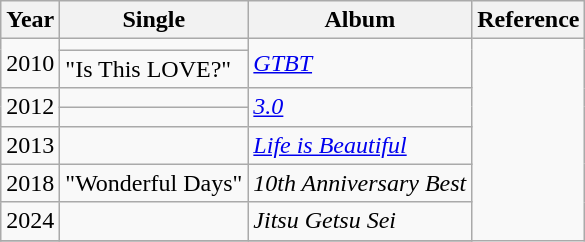<table class="wikitable plainrowheaders" style="text-align:center;">
<tr>
<th scope="col">Year</th>
<th scope="col">Single</th>
<th scope="col">Album</th>
<th scope="col">Reference</th>
</tr>
<tr>
<td rowspan="2">2010</td>
<td style="text-align:left;"></td>
<td rowspan="2"style="text-align:left;"><em><a href='#'>GTBT</a></em> <br></td>
<td rowspan="18"></td>
</tr>
<tr>
<td style="text-align:left;">"Is This LOVE?"</td>
</tr>
<tr>
<td rowspan="2">2012</td>
<td style="text-align:left;"></td>
<td rowspan="2"style="text-align:left;"><em><a href='#'>3.0</a></em></td>
</tr>
<tr>
<td style="text-align:left;"></td>
</tr>
<tr>
<td rowspan="1">2013</td>
<td style="text-align:left;"></td>
<td rowspan="1"style="text-align:left;"><em><a href='#'>Life is Beautiful</a></em></td>
</tr>
<tr>
<td rowspan="1">2018</td>
<td style="text-align:left;">"Wonderful Days"</td>
<td rowspan="1"style="text-align:left;"><em>10th Anniversary Best</em></td>
</tr>
<tr>
<td rowspan="1">2024</td>
<td style="text-align:left;"></td>
<td rowspan="1"style="text-align:left;"><em>Jitsu Getsu Sei</em></td>
</tr>
<tr>
</tr>
</table>
